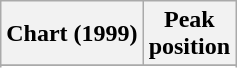<table class="wikitable sortable plainrowheaders" style="text-align:center;">
<tr>
<th scope="col">Chart (1999)</th>
<th scope="col">Peak<br>position</th>
</tr>
<tr>
</tr>
<tr>
</tr>
<tr>
</tr>
</table>
